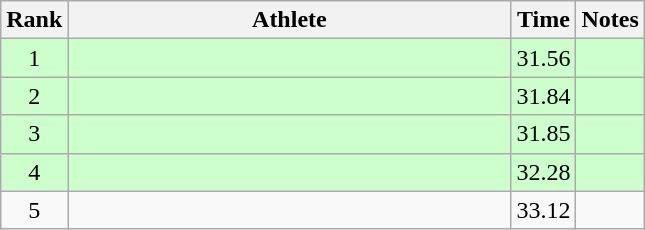<table class="wikitable" style="text-align:center">
<tr>
<th>Rank</th>
<th Style="width:18em">Athlete</th>
<th>Time</th>
<th>Notes</th>
</tr>
<tr style="background:#cfc">
<td>1</td>
<td style="text-align:left"></td>
<td>31.56</td>
<td></td>
</tr>
<tr style="background:#cfc">
<td>2</td>
<td style="text-align:left"></td>
<td>31.84</td>
<td></td>
</tr>
<tr style="background:#cfc">
<td>3</td>
<td style="text-align:left"></td>
<td>31.85</td>
<td></td>
</tr>
<tr style="background:#cfc">
<td>4</td>
<td style="text-align:left"></td>
<td>32.28</td>
<td></td>
</tr>
<tr>
<td>5</td>
<td style="text-align:left"></td>
<td>33.12</td>
<td></td>
</tr>
</table>
